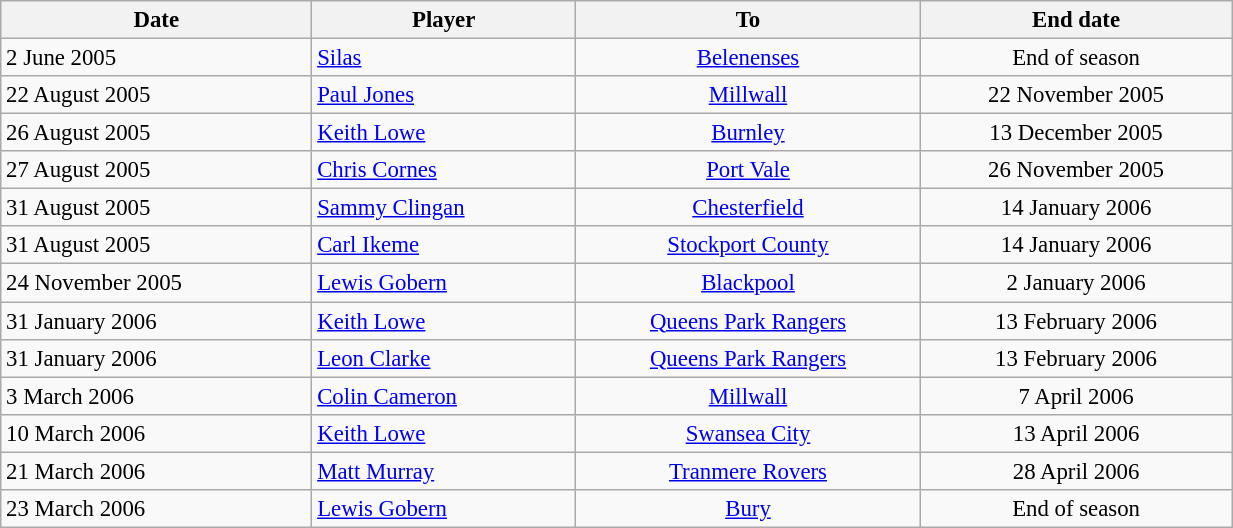<table class="wikitable" style="text-align:center; font-size:95%;width:65%; text-align:left">
<tr>
<th><strong>Date</strong></th>
<th><strong>Player</strong></th>
<th><strong>To</strong></th>
<th><strong>End date</strong></th>
</tr>
<tr --->
<td>2 June 2005</td>
<td> <a href='#'>Silas</a></td>
<td align="center"> <a href='#'>Belenenses</a></td>
<td align="center">End of season</td>
</tr>
<tr --->
<td>22 August 2005</td>
<td> <a href='#'>Paul Jones</a></td>
<td align="center"><a href='#'>Millwall</a></td>
<td align="center">22 November 2005</td>
</tr>
<tr --->
<td>26 August 2005</td>
<td> <a href='#'>Keith Lowe</a></td>
<td align="center"><a href='#'>Burnley</a></td>
<td align="center">13 December 2005</td>
</tr>
<tr --->
<td>27 August 2005</td>
<td> <a href='#'>Chris Cornes</a></td>
<td align="center"><a href='#'>Port Vale</a></td>
<td align="center">26 November 2005</td>
</tr>
<tr --->
<td>31 August 2005</td>
<td> <a href='#'>Sammy Clingan</a></td>
<td align="center"><a href='#'>Chesterfield</a></td>
<td align="center">14 January 2006</td>
</tr>
<tr --->
<td>31 August 2005</td>
<td> <a href='#'>Carl Ikeme</a></td>
<td align="center"><a href='#'>Stockport County</a></td>
<td align="center">14 January 2006</td>
</tr>
<tr --->
<td>24 November 2005</td>
<td> <a href='#'>Lewis Gobern</a></td>
<td align="center"><a href='#'>Blackpool</a></td>
<td align="center">2 January 2006</td>
</tr>
<tr --->
<td>31 January 2006</td>
<td> <a href='#'>Keith Lowe</a></td>
<td align="center"><a href='#'>Queens Park Rangers</a></td>
<td align="center">13 February 2006</td>
</tr>
<tr --->
<td>31 January 2006</td>
<td> <a href='#'>Leon Clarke</a></td>
<td align="center"><a href='#'>Queens Park Rangers</a></td>
<td align="center">13 February 2006</td>
</tr>
<tr --->
<td>3 March 2006</td>
<td> <a href='#'>Colin Cameron</a></td>
<td align="center"><a href='#'>Millwall</a></td>
<td align="center">7 April 2006</td>
</tr>
<tr --->
<td>10 March 2006</td>
<td> <a href='#'>Keith Lowe</a></td>
<td align="center"> <a href='#'>Swansea City</a></td>
<td align="center">13 April 2006</td>
</tr>
<tr --->
<td>21 March 2006</td>
<td> <a href='#'>Matt Murray</a></td>
<td align="center"><a href='#'>Tranmere Rovers</a></td>
<td align="center">28 April 2006</td>
</tr>
<tr --->
<td>23 March 2006</td>
<td> <a href='#'>Lewis Gobern</a></td>
<td align="center"><a href='#'>Bury</a></td>
<td align="center">End of season</td>
</tr>
</table>
